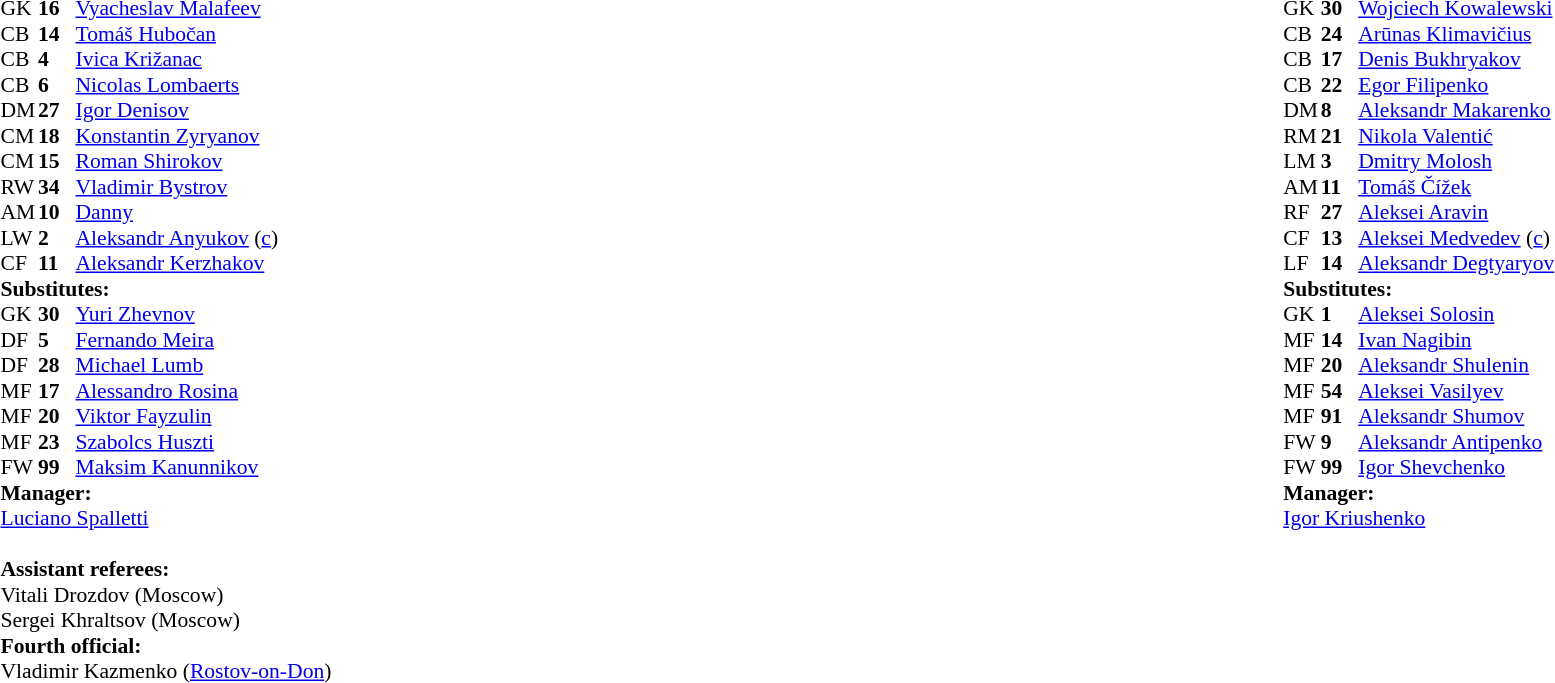<table style="width:100%;">
<tr>
<td style="vertical-align:top; width:50%;"><br><table style="font-size: 90%" cellspacing="0" cellpadding="0">
<tr>
<td colspan="4"></td>
</tr>
<tr>
<th width=25></th>
<th width=25></th>
</tr>
<tr>
<td>GK</td>
<td><strong>16</strong></td>
<td> <a href='#'>Vyacheslav Malafeev</a></td>
</tr>
<tr>
<td>CB</td>
<td><strong>14</strong></td>
<td> <a href='#'>Tomáš Hubočan</a></td>
</tr>
<tr>
<td>CB</td>
<td><strong>4</strong></td>
<td> <a href='#'>Ivica Križanac</a></td>
<td></td>
</tr>
<tr>
<td>CB</td>
<td><strong>6</strong></td>
<td> <a href='#'>Nicolas Lombaerts</a></td>
</tr>
<tr>
<td>DM</td>
<td><strong>27</strong></td>
<td> <a href='#'>Igor Denisov</a></td>
</tr>
<tr>
<td>CM</td>
<td><strong>18</strong></td>
<td> <a href='#'>Konstantin Zyryanov</a></td>
<td></td>
<td></td>
</tr>
<tr>
<td>CM</td>
<td><strong>15</strong></td>
<td> <a href='#'>Roman Shirokov</a></td>
</tr>
<tr>
<td>RW</td>
<td><strong>34</strong></td>
<td> <a href='#'>Vladimir Bystrov</a></td>
<td></td>
<td></td>
</tr>
<tr>
<td>AM</td>
<td><strong>10</strong></td>
<td> <a href='#'>Danny</a></td>
</tr>
<tr>
<td>LW</td>
<td><strong>2</strong></td>
<td> <a href='#'>Aleksandr Anyukov</a> (<a href='#'>c</a>)</td>
<td></td>
</tr>
<tr>
<td>CF</td>
<td><strong>11</strong></td>
<td> <a href='#'>Aleksandr Kerzhakov</a></td>
<td></td>
<td></td>
</tr>
<tr>
<td colspan=3><strong>Substitutes:</strong></td>
</tr>
<tr>
<td>GK</td>
<td><strong>30</strong></td>
<td> <a href='#'>Yuri Zhevnov</a></td>
</tr>
<tr>
<td>DF</td>
<td><strong>5</strong></td>
<td> <a href='#'>Fernando Meira</a></td>
</tr>
<tr>
<td>DF</td>
<td><strong>28</strong></td>
<td> <a href='#'>Michael Lumb</a></td>
</tr>
<tr>
<td>MF</td>
<td><strong>17</strong></td>
<td> <a href='#'>Alessandro Rosina</a></td>
<td></td>
<td></td>
</tr>
<tr>
<td>MF</td>
<td><strong>20</strong></td>
<td> <a href='#'>Viktor Fayzulin</a></td>
<td></td>
<td></td>
</tr>
<tr>
<td>MF</td>
<td><strong>23</strong></td>
<td> <a href='#'>Szabolcs Huszti</a></td>
</tr>
<tr>
<td>FW</td>
<td><strong>99</strong></td>
<td> <a href='#'>Maksim Kanunnikov</a></td>
<td></td>
<td></td>
</tr>
<tr>
<td colspan=3><strong>Manager:</strong></td>
</tr>
<tr>
<td colspan=4> <a href='#'>Luciano Spalletti</a><br><br><strong>Assistant referees:</strong><br>Vitali Drozdov (Moscow)<br>Sergei Khraltsov (Moscow)
<br><strong>Fourth official:</strong><br>Vladimir Kazmenko (<a href='#'>Rostov-on-Don</a>)</td>
</tr>
</table>
</td>
<td></td>
<td style="vertical-align:top; width:50%;"><br><table cellspacing="0" cellpadding="0" style="font-size:90%; margin:auto;">
<tr>
<td colspan="4"></td>
</tr>
<tr>
<th width=25></th>
<th width=25></th>
</tr>
<tr>
<td>GK</td>
<td><strong>30</strong></td>
<td> <a href='#'>Wojciech Kowalewski</a></td>
<td></td>
</tr>
<tr>
<td>CB</td>
<td><strong>24</strong></td>
<td> <a href='#'>Arūnas Klimavičius</a></td>
<td></td>
<td></td>
</tr>
<tr>
<td>CB</td>
<td><strong>17</strong></td>
<td> <a href='#'>Denis Bukhryakov</a></td>
</tr>
<tr>
<td>CB</td>
<td><strong>22</strong></td>
<td> <a href='#'>Egor Filipenko</a></td>
<td></td>
</tr>
<tr>
<td>DM</td>
<td><strong>8</strong></td>
<td> <a href='#'>Aleksandr Makarenko</a></td>
</tr>
<tr>
<td>RM</td>
<td><strong>21</strong></td>
<td> <a href='#'>Nikola Valentić</a></td>
<td></td>
</tr>
<tr>
<td>LM</td>
<td><strong>3</strong></td>
<td> <a href='#'>Dmitry Molosh</a></td>
</tr>
<tr>
<td>AM</td>
<td><strong>11</strong></td>
<td> <a href='#'>Tomáš Čížek</a></td>
<td></td>
<td></td>
</tr>
<tr>
<td>RF</td>
<td><strong>27</strong></td>
<td> <a href='#'>Aleksei Aravin</a></td>
<td></td>
</tr>
<tr>
<td>CF</td>
<td><strong>13</strong></td>
<td> <a href='#'>Aleksei Medvedev</a> (<a href='#'>c</a>)</td>
</tr>
<tr>
<td>LF</td>
<td><strong>14</strong></td>
<td> <a href='#'>Aleksandr Degtyaryov</a></td>
<td></td>
<td></td>
</tr>
<tr>
<td colspan=3><strong>Substitutes:</strong></td>
</tr>
<tr>
<td>GK</td>
<td><strong>1</strong></td>
<td> <a href='#'>Aleksei Solosin</a></td>
</tr>
<tr>
<td>MF</td>
<td><strong>14</strong></td>
<td> <a href='#'>Ivan Nagibin</a></td>
<td></td>
<td></td>
</tr>
<tr>
<td>MF</td>
<td><strong>20</strong></td>
<td> <a href='#'>Aleksandr Shulenin</a></td>
</tr>
<tr>
<td>MF</td>
<td><strong>54</strong></td>
<td> <a href='#'>Aleksei Vasilyev</a></td>
<td></td>
<td></td>
</tr>
<tr>
<td>MF</td>
<td><strong>91</strong></td>
<td> <a href='#'>Aleksandr Shumov</a></td>
</tr>
<tr>
<td>FW</td>
<td><strong>9</strong></td>
<td> <a href='#'>Aleksandr Antipenko</a></td>
<td></td>
<td></td>
</tr>
<tr>
<td>FW</td>
<td><strong>99</strong></td>
<td> <a href='#'>Igor Shevchenko</a></td>
</tr>
<tr>
<td colspan=3><strong>Manager:</strong></td>
</tr>
<tr>
<td colspan=4> <a href='#'>Igor Kriushenko</a></td>
</tr>
</table>
</td>
</tr>
</table>
